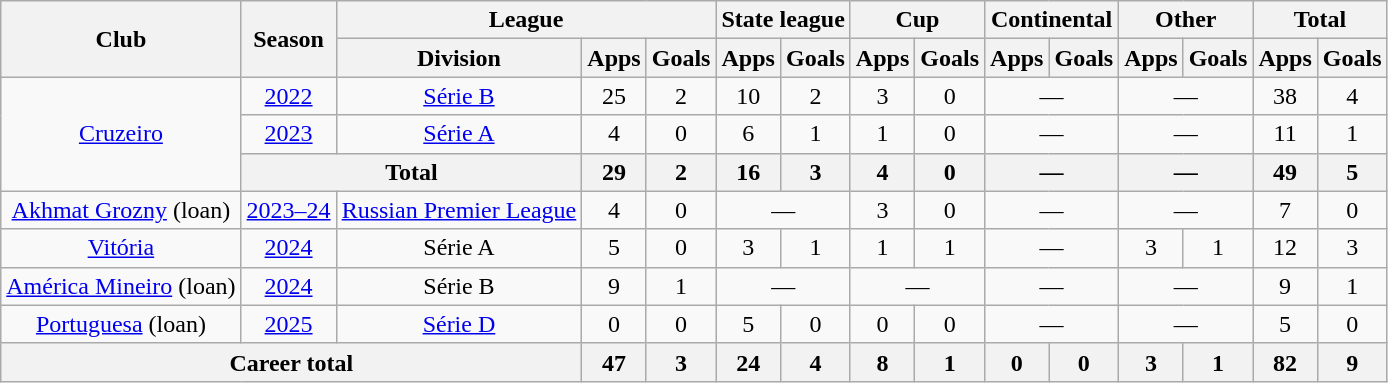<table class="wikitable" style="text-align: center;">
<tr>
<th rowspan="2">Club</th>
<th rowspan="2">Season</th>
<th colspan="3">League</th>
<th colspan="2">State league</th>
<th colspan="2">Cup</th>
<th colspan="2">Continental</th>
<th colspan="2">Other</th>
<th colspan="2">Total</th>
</tr>
<tr>
<th>Division</th>
<th>Apps</th>
<th>Goals</th>
<th>Apps</th>
<th>Goals</th>
<th>Apps</th>
<th>Goals</th>
<th>Apps</th>
<th>Goals</th>
<th>Apps</th>
<th>Goals</th>
<th>Apps</th>
<th>Goals</th>
</tr>
<tr>
<td rowspan="3" valign="center"><a href='#'>Cruzeiro</a></td>
<td><a href='#'>2022</a></td>
<td><a href='#'>Série B</a></td>
<td>25</td>
<td>2</td>
<td>10</td>
<td>2</td>
<td>3</td>
<td>0</td>
<td colspan="2">—</td>
<td colspan="2">—</td>
<td>38</td>
<td>4</td>
</tr>
<tr>
<td><a href='#'>2023</a></td>
<td><a href='#'>Série A</a></td>
<td>4</td>
<td>0</td>
<td>6</td>
<td>1</td>
<td>1</td>
<td>0</td>
<td colspan="2">—</td>
<td colspan="2">—</td>
<td>11</td>
<td>1</td>
</tr>
<tr>
<th colspan="2">Total</th>
<th>29</th>
<th>2</th>
<th>16</th>
<th>3</th>
<th>4</th>
<th>0</th>
<th colspan="2">—</th>
<th colspan="2">—</th>
<th>49</th>
<th>5</th>
</tr>
<tr>
<td><a href='#'>Akhmat Grozny</a> (loan)</td>
<td><a href='#'>2023–24</a></td>
<td><a href='#'>Russian Premier League</a></td>
<td>4</td>
<td>0</td>
<td colspan="2">—</td>
<td>3</td>
<td>0</td>
<td colspan="2">—</td>
<td colspan="2">—</td>
<td>7</td>
<td>0</td>
</tr>
<tr>
<td><a href='#'>Vitória</a></td>
<td><a href='#'>2024</a></td>
<td>Série A</td>
<td>5</td>
<td>0</td>
<td>3</td>
<td>1</td>
<td>1</td>
<td>1</td>
<td colspan="2">—</td>
<td>3</td>
<td>1</td>
<td>12</td>
<td>3</td>
</tr>
<tr>
<td><a href='#'>América Mineiro</a> (loan)</td>
<td><a href='#'>2024</a></td>
<td>Série B</td>
<td>9</td>
<td>1</td>
<td colspan="2">—</td>
<td colspan="2">—</td>
<td colspan="2">—</td>
<td colspan="2">—</td>
<td>9</td>
<td>1</td>
</tr>
<tr>
<td><a href='#'>Portuguesa</a> (loan)</td>
<td><a href='#'>2025</a></td>
<td><a href='#'>Série D</a></td>
<td>0</td>
<td>0</td>
<td>5</td>
<td>0</td>
<td>0</td>
<td>0</td>
<td colspan="2">—</td>
<td colspan="2">—</td>
<td>5</td>
<td>0</td>
</tr>
<tr>
<th colspan="3">Career total</th>
<th>47</th>
<th>3</th>
<th>24</th>
<th>4</th>
<th>8</th>
<th>1</th>
<th>0</th>
<th>0</th>
<th>3</th>
<th>1</th>
<th>82</th>
<th>9</th>
</tr>
</table>
